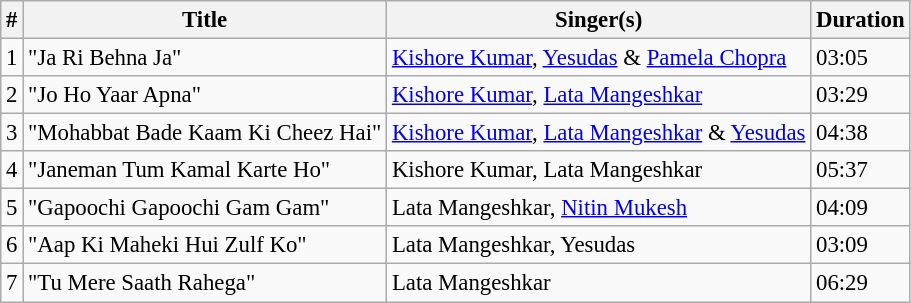<table class="wikitable" style="font-size:95%;">
<tr>
<th>#</th>
<th>Title</th>
<th>Singer(s)</th>
<th>Duration</th>
</tr>
<tr>
<td>1</td>
<td>"Ja Ri Behna Ja"</td>
<td><a href='#'>Kishore Kumar</a>, <a href='#'>Yesudas</a> & <a href='#'>Pamela Chopra</a></td>
<td>03:05</td>
</tr>
<tr>
<td>2</td>
<td>"Jo Ho Yaar Apna"</td>
<td><a href='#'>Kishore Kumar</a>, <a href='#'>Lata Mangeshkar</a></td>
<td>03:29</td>
</tr>
<tr>
<td>3</td>
<td>"Mohabbat Bade Kaam Ki Cheez Hai"</td>
<td><a href='#'>Kishore Kumar</a>, <a href='#'>Lata Mangeshkar</a> & <a href='#'>Yesudas</a></td>
<td>04:38</td>
</tr>
<tr>
<td>4</td>
<td>"Janeman Tum Kamal Karte Ho"</td>
<td>Kishore Kumar, Lata Mangeshkar</td>
<td>05:37</td>
</tr>
<tr>
<td>5</td>
<td>"Gapoochi Gapoochi Gam Gam"</td>
<td>Lata Mangeshkar, <a href='#'>Nitin Mukesh</a></td>
<td>04:09</td>
</tr>
<tr>
<td>6</td>
<td>"Aap Ki Maheki Hui Zulf Ko"</td>
<td>Lata Mangeshkar, Yesudas</td>
<td>03:09</td>
</tr>
<tr>
<td>7</td>
<td>"Tu Mere Saath Rahega"</td>
<td>Lata Mangeshkar</td>
<td>06:29</td>
</tr>
</table>
